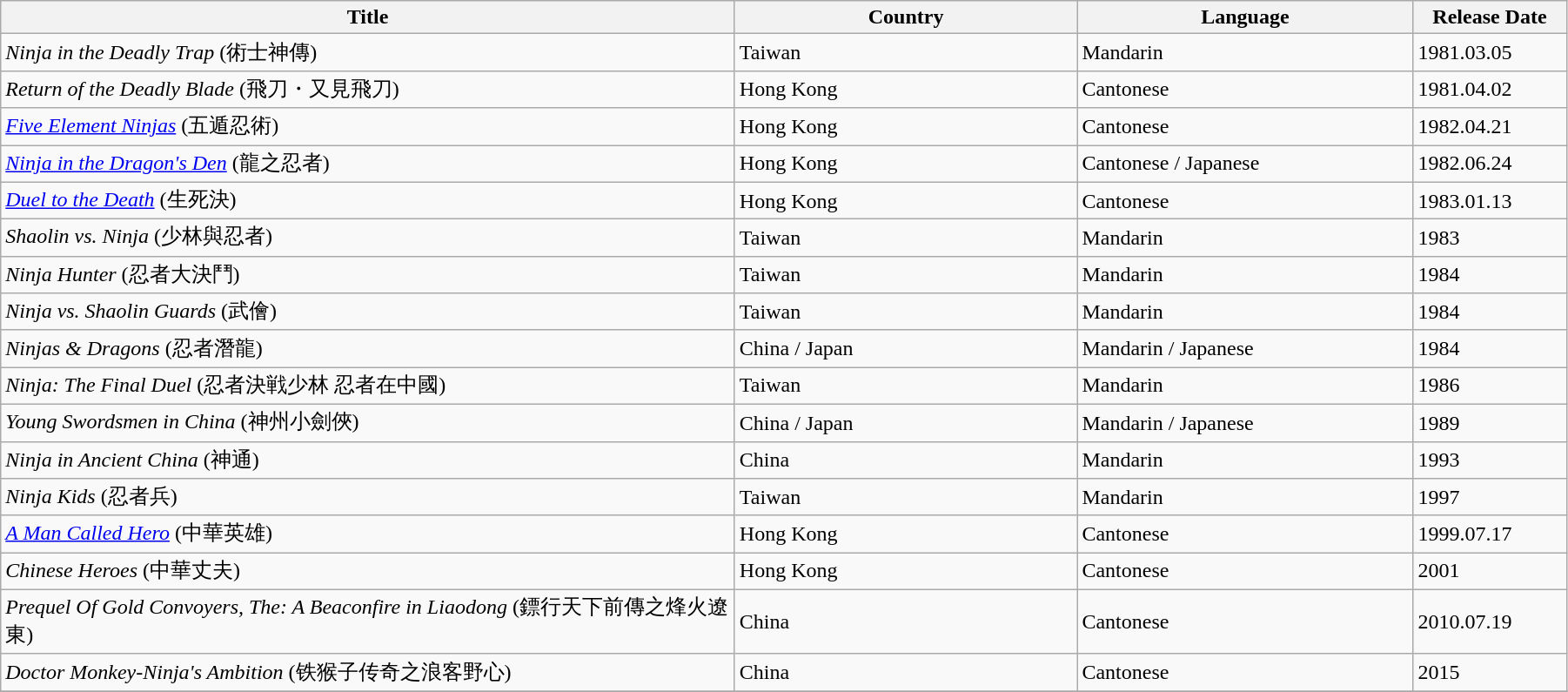<table class="wikitable">
<tr>
<th width="555">Title</th>
<th width="255">Country</th>
<th width="250">Language</th>
<th width="110">Release Date</th>
</tr>
<tr>
<td><em>Ninja in the Deadly Trap</em> (術士神傳)</td>
<td>Taiwan</td>
<td>Mandarin</td>
<td>1981.03.05</td>
</tr>
<tr>
<td><em>Return of the Deadly Blade</em> (飛刀・又見飛刀) </td>
<td>Hong Kong</td>
<td>Cantonese</td>
<td>1981.04.02</td>
</tr>
<tr>
<td><em><a href='#'>Five Element Ninjas</a></em> (五遁忍術)</td>
<td>Hong Kong</td>
<td>Cantonese</td>
<td>1982.04.21</td>
</tr>
<tr>
<td><em><a href='#'>Ninja in the Dragon's Den</a></em> (龍之忍者)</td>
<td>Hong Kong</td>
<td>Cantonese / Japanese</td>
<td>1982.06.24</td>
</tr>
<tr>
<td><em><a href='#'>Duel to the Death</a></em> (生死決)</td>
<td>Hong Kong</td>
<td>Cantonese</td>
<td>1983.01.13</td>
</tr>
<tr>
<td><em>Shaolin vs. Ninja</em> (少林與忍者)</td>
<td>Taiwan</td>
<td>Mandarin</td>
<td>1983</td>
</tr>
<tr>
<td><em>Ninja Hunter</em> (忍者大決鬥)</td>
<td>Taiwan</td>
<td>Mandarin</td>
<td>1984</td>
</tr>
<tr>
<td><em>Ninja vs. Shaolin Guards</em> (武儈)</td>
<td>Taiwan</td>
<td>Mandarin</td>
<td>1984</td>
</tr>
<tr>
<td><em>Ninjas & Dragons</em> (忍者潛龍)</td>
<td>China / Japan</td>
<td>Mandarin / Japanese</td>
<td>1984</td>
</tr>
<tr>
<td><em>Ninja: The Final Duel</em> (忍者決戦少林 忍者在中國) </td>
<td>Taiwan</td>
<td>Mandarin</td>
<td>1986</td>
</tr>
<tr>
<td><em>Young Swordsmen in China</em> (神州小劍俠)</td>
<td>China / Japan</td>
<td>Mandarin / Japanese</td>
<td>1989</td>
</tr>
<tr>
<td><em>Ninja in Ancient China</em> (神通)</td>
<td>China</td>
<td>Mandarin</td>
<td>1993</td>
</tr>
<tr>
<td><em>Ninja Kids</em> (忍者兵) </td>
<td>Taiwan</td>
<td>Mandarin</td>
<td>1997</td>
</tr>
<tr>
<td><em><a href='#'>A Man Called Hero</a></em> (中華英雄)</td>
<td>Hong Kong</td>
<td>Cantonese</td>
<td>1999.07.17</td>
</tr>
<tr>
<td><em>Chinese Heroes</em> (中華丈夫) </td>
<td>Hong Kong</td>
<td>Cantonese</td>
<td>2001</td>
</tr>
<tr>
<td><em>Prequel Of Gold Convoyers, The: A Beaconfire in Liaodong</em> (鏢行天下前傳之烽火遼東)</td>
<td>China</td>
<td>Cantonese</td>
<td>2010.07.19</td>
</tr>
<tr>
<td><em>Doctor Monkey-Ninja's Ambition</em> (铁猴子传奇之浪客野心)</td>
<td>China</td>
<td>Cantonese</td>
<td>2015</td>
</tr>
<tr>
</tr>
</table>
